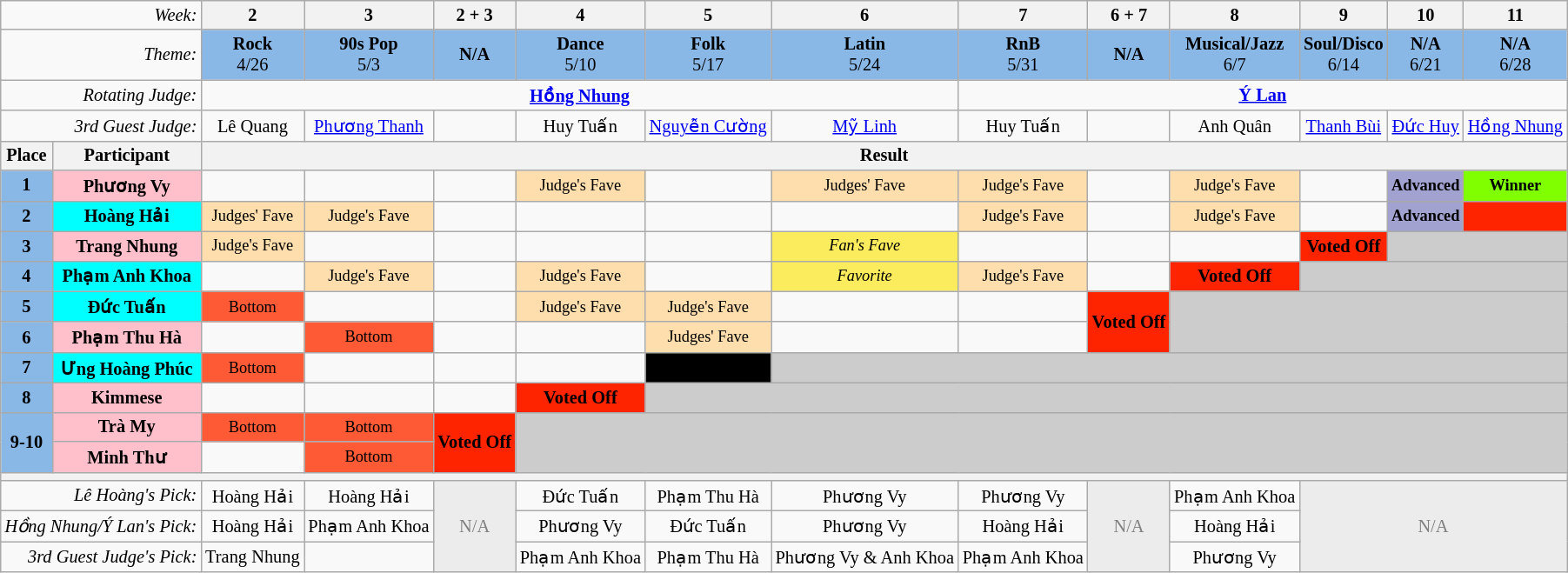<table class="wikitable" style="text-align:center; font-size:85%">
<tr>
<td colspan="2" style="text-align:right;"><em>Week:</em></td>
<th>2</th>
<th>3</th>
<th>2 + 3 </th>
<th>4</th>
<th>5</th>
<th>6</th>
<th>7</th>
<th>6 + 7 </th>
<th>8</th>
<th>9</th>
<th>10</th>
<th>11</th>
</tr>
<tr>
<td colspan="2" style="text-align:right;"><em>Theme:</em></td>
<td style="background:#8ab8e6;"><strong>Rock</strong><br> 4/26</td>
<td style="background:#8ab8e6;"><strong>90s Pop</strong><br> 5/3</td>
<td style="background:#8ab8e6;"><strong>N/A</strong></td>
<td style="background:#8ab8e6;"><strong>Dance</strong><br> 5/10</td>
<td style="background:#8ab8e6;"><strong>Folk</strong><br> 5/17</td>
<td style="background:#8ab8e6;"><strong>Latin</strong><br> 5/24</td>
<td style="background:#8ab8e6;"><strong>RnB</strong><br> 5/31</td>
<td style="background:#8ab8e6;"><strong>N/A</strong></td>
<td style="background:#8ab8e6;"><strong>Musical/Jazz</strong><br> 6/7</td>
<td style="background:#8ab8e6;"><strong>Soul/Disco</strong><br> 6/14</td>
<td style="background:#8ab8e6;"><strong>N/A</strong><br> 6/21</td>
<td style="background:#8ab8e6;"><strong>N/A</strong><br> 6/28</td>
</tr>
<tr>
<td colspan="2" style="text-align:right;"><em>Rotating Judge:</em></td>
<td colspan="6"><strong><a href='#'>Hồng Nhung</a></strong></td>
<td colspan="6"><strong><a href='#'>Ý Lan</a></strong></td>
</tr>
<tr>
<td colspan="2" style="text-align:right;"><em>3rd Guest Judge:</em></td>
<td>Lê Quang</td>
<td><a href='#'>Phương Thanh</a></td>
<td></td>
<td>Huy Tuấn</td>
<td><a href='#'>Nguyễn Cường</a></td>
<td><a href='#'>Mỹ Linh</a></td>
<td>Huy Tuấn</td>
<td></td>
<td>Anh Quân</td>
<td><a href='#'>Thanh Bùi</a></td>
<td><a href='#'>Đức Huy</a></td>
<td><a href='#'>Hồng Nhung</a></td>
</tr>
<tr>
<th>Place</th>
<th>Participant</th>
<th colspan="12">Result</th>
</tr>
<tr>
<td style="background:#8ab8e6;"><strong>1</strong></td>
<td style="background:pink;"><strong>Phương Vy</strong></td>
<td></td>
<td></td>
<td></td>
<td style="background:#FFDEAD; font-size:90%">Judge's Fave</td>
<td></td>
<td style="background:#FFDEAD; font-size:90%">Judges' Fave</td>
<td style="background:#FFDEAD; font-size:90%">Judge's Fave</td>
<td></td>
<td style="background:#FFDEAD; font-size:90%">Judge's Fave</td>
<td></td>
<td style="background:#A2A2D0; font-size:90%"><strong>Advanced</strong></td>
<td style="background:#7FFF00; font-size:90%"><strong>Winner</strong></td>
</tr>
<tr>
<td style="background:#8ab8e6;"><strong>2</strong></td>
<td style="background:cyan;"><strong>Hoàng Hải</strong></td>
<td style="background:#FFDEAD; font-size:90%">Judges' Fave</td>
<td style="background:#FFDEAD; font-size:90%">Judge's Fave</td>
<td></td>
<td></td>
<td></td>
<td></td>
<td style="background:#FFDEAD; font-size:90%">Judge's Fave</td>
<td></td>
<td style="background:#FFDEAD; font-size:90%">Judge's Fave</td>
<td></td>
<td style="background:#A2A2D0; font-size:90%"><strong>Advanced</strong></td>
<td style="background:#FF2400"><span><strong></strong></span></td>
</tr>
<tr>
<td style="background:#8ab8e6;"><strong>3</strong></td>
<td style="background:pink;"><strong>Trang Nhung</strong></td>
<td style="background:#FFDEAD; font-size:90%">Judge's Fave</td>
<td></td>
<td></td>
<td></td>
<td></td>
<td style="background:#FBEC5D; font-size:90%"><em>Fan's Fave</em></td>
<td></td>
<td></td>
<td></td>
<td style="background:#FF2400"><span><strong>Voted Off</strong></span></td>
<td colspan=10 style="background:#cccccc; font-size:90%"></td>
</tr>
<tr>
<td style="background:#8ab8e6;"><strong>4</strong></td>
<td style="background:cyan;"><strong>Phạm Anh Khoa</strong></td>
<td></td>
<td style="background:#FFDEAD; font-size:90%">Judge's Fave</td>
<td></td>
<td style="background:#FFDEAD; font-size:90%">Judge's Fave</td>
<td></td>
<td style="background:#FBEC5D; font-size:90%"><em>Favorite</em> </td>
<td style="background:#FFDEAD; font-size:90%">Judge's Fave</td>
<td></td>
<td style="background:#FF2400"><span><strong>Voted Off</strong></span> </td>
<td colspan=10 style="background:#cccccc; font-size:90%"></td>
</tr>
<tr>
<td style="background:#8ab8e6;"><strong>5</strong></td>
<td style="background:cyan;"><strong>Đức Tuấn</strong></td>
<td style="background:#FF5A36; font-size:90%">Bottom</td>
<td></td>
<td></td>
<td style="background:#FFDEAD; font-size:90%">Judge's Fave</td>
<td style="background:#FFDEAD; font-size:90%">Judge's Fave</td>
<td></td>
<td></td>
<td rowspan=2 style="background:#FF2400"><span><strong>Voted Off</strong></span></td>
<td rowspan=2 colspan=10 style="background:#cccccc; font-size:90%"></td>
</tr>
<tr>
<td style="background:#8ab8e6;"><strong>6</strong></td>
<td style="background:pink;"><strong>Phạm Thu Hà</strong></td>
<td></td>
<td style="background:#FF5A36; font-size:90%">Bottom</td>
<td></td>
<td></td>
<td style="background:#FFDEAD; font-size:90%">Judges' Fave</td>
<td></td>
<td></td>
</tr>
<tr>
<td style="background:#8ab8e6;"><strong>7</strong></td>
<td style="background:cyan;"><strong>Ưng Hoàng Phúc</strong></td>
<td style="background:#FF5A36; font-size:90%">Bottom</td>
<td></td>
<td></td>
<td></td>
<td style="background:black"><span><strong>Withdrew</strong></span></td>
<td colspan=10 style="background:#cccccc; font-size:90%"></td>
</tr>
<tr>
<td style="background:#8ab8e6;"><strong>8</strong></td>
<td style="background:pink;"><strong>Kimmese</strong></td>
<td></td>
<td></td>
<td></td>
<td style="background:#FF2400"><span><strong>Voted Off</strong></span></td>
<td colspan=10 style="background:#cccccc; font-size:90%"></td>
</tr>
<tr>
<td rowspan=2 style="background:#8ab8e6;"><strong>9-10</strong></td>
<td style="background:pink;"><strong>Trà My</strong></td>
<td style="background:#FF5A36; font-size:90%">Bottom</td>
<td style="background:#FF5A36; font-size:90%">Bottom</td>
<td rowspan=2 style="background:#FF2400"><span><strong>Voted Off</strong></span></td>
<td rowspan=2 colspan=10 style="background:#cccccc; font-size:90%"></td>
</tr>
<tr>
<td style="background:pink;"><strong>Minh Thư</strong></td>
<td></td>
<td style="background:#FF5A36; font-size:90%">Bottom</td>
</tr>
<tr>
<th colspan=16></th>
</tr>
<tr>
<td colspan="2" style="text-align:right;"><em>Lê Hoàng's Pick:</em></td>
<td>Hoàng Hải</td>
<td>Hoàng Hải</td>
<td rowspan="3" style="background:#ececec; color:grey; vertical-align:middle; text-align:center;" class="table-na">N/A</td>
<td>Đức Tuấn</td>
<td>Phạm Thu Hà</td>
<td>Phương Vy</td>
<td>Phương Vy</td>
<td rowspan="3" style="background:#ececec; color:grey; vertical-align:middle; text-align:center;" class="table-na">N/A</td>
<td>Phạm Anh Khoa</td>
<td rowspan="3" colspan="3" style="background: #ececec; color:grey; vertical-align:middle; text-align:center;" class="table-na">N/A</td>
</tr>
<tr>
<td colspan="2" style="text-align:right;"><em>Hồng Nhung/Ý Lan's Pick:</em></td>
<td>Hoàng Hải</td>
<td>Phạm Anh Khoa</td>
<td>Phương Vy</td>
<td>Đức Tuấn</td>
<td>Phương Vy</td>
<td>Hoàng Hải</td>
<td>Hoàng Hải</td>
</tr>
<tr>
<td colspan="2" style="text-align:right;"><em>3rd Guest Judge's Pick:</em></td>
<td>Trang Nhung</td>
<td></td>
<td>Phạm Anh Khoa</td>
<td>Phạm Thu Hà</td>
<td>Phương Vy & Anh Khoa</td>
<td>Phạm Anh Khoa</td>
<td>Phương Vy</td>
</tr>
</table>
